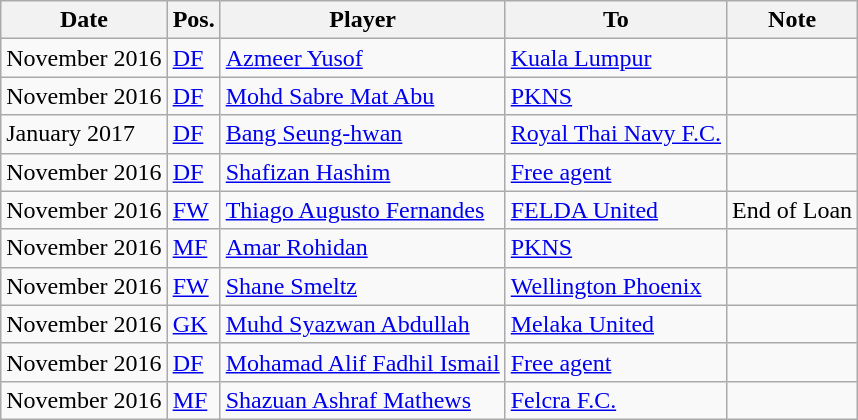<table class="wikitable sortable">
<tr>
<th>Date</th>
<th>Pos.</th>
<th>Player</th>
<th>To</th>
<th>Note</th>
</tr>
<tr>
<td>November 2016</td>
<td><a href='#'>DF</a></td>
<td> <a href='#'>Azmeer Yusof</a></td>
<td> <a href='#'>Kuala Lumpur</a></td>
<td></td>
</tr>
<tr>
<td>November 2016</td>
<td><a href='#'>DF</a></td>
<td> <a href='#'>Mohd Sabre Mat Abu</a></td>
<td> <a href='#'>PKNS</a></td>
<td></td>
</tr>
<tr>
<td>January 2017</td>
<td><a href='#'>DF</a></td>
<td> <a href='#'>Bang Seung-hwan</a></td>
<td> <a href='#'>Royal Thai Navy F.C.</a></td>
<td></td>
</tr>
<tr>
<td>November 2016</td>
<td><a href='#'>DF</a></td>
<td> <a href='#'>Shafizan Hashim</a></td>
<td><a href='#'>Free agent</a></td>
<td></td>
</tr>
<tr>
<td>November 2016</td>
<td><a href='#'>FW</a></td>
<td> <a href='#'>Thiago Augusto Fernandes</a></td>
<td> <a href='#'>FELDA United</a></td>
<td>End of Loan</td>
</tr>
<tr>
<td>November 2016</td>
<td><a href='#'>MF</a></td>
<td> <a href='#'>Amar Rohidan</a></td>
<td> <a href='#'>PKNS</a></td>
<td></td>
</tr>
<tr>
<td>November 2016</td>
<td><a href='#'>FW</a></td>
<td> <a href='#'>Shane Smeltz</a></td>
<td> <a href='#'>Wellington Phoenix</a></td>
<td></td>
</tr>
<tr>
<td>November 2016</td>
<td><a href='#'>GK</a></td>
<td> <a href='#'>Muhd Syazwan Abdullah</a></td>
<td> <a href='#'>Melaka United</a></td>
<td></td>
</tr>
<tr>
<td>November 2016</td>
<td><a href='#'>DF</a></td>
<td> <a href='#'>Mohamad Alif Fadhil Ismail</a></td>
<td><a href='#'>Free agent</a></td>
<td></td>
</tr>
<tr>
<td>November 2016</td>
<td><a href='#'>MF</a></td>
<td> <a href='#'>Shazuan Ashraf Mathews</a></td>
<td> <a href='#'>Felcra F.C.</a></td>
<td></td>
</tr>
</table>
